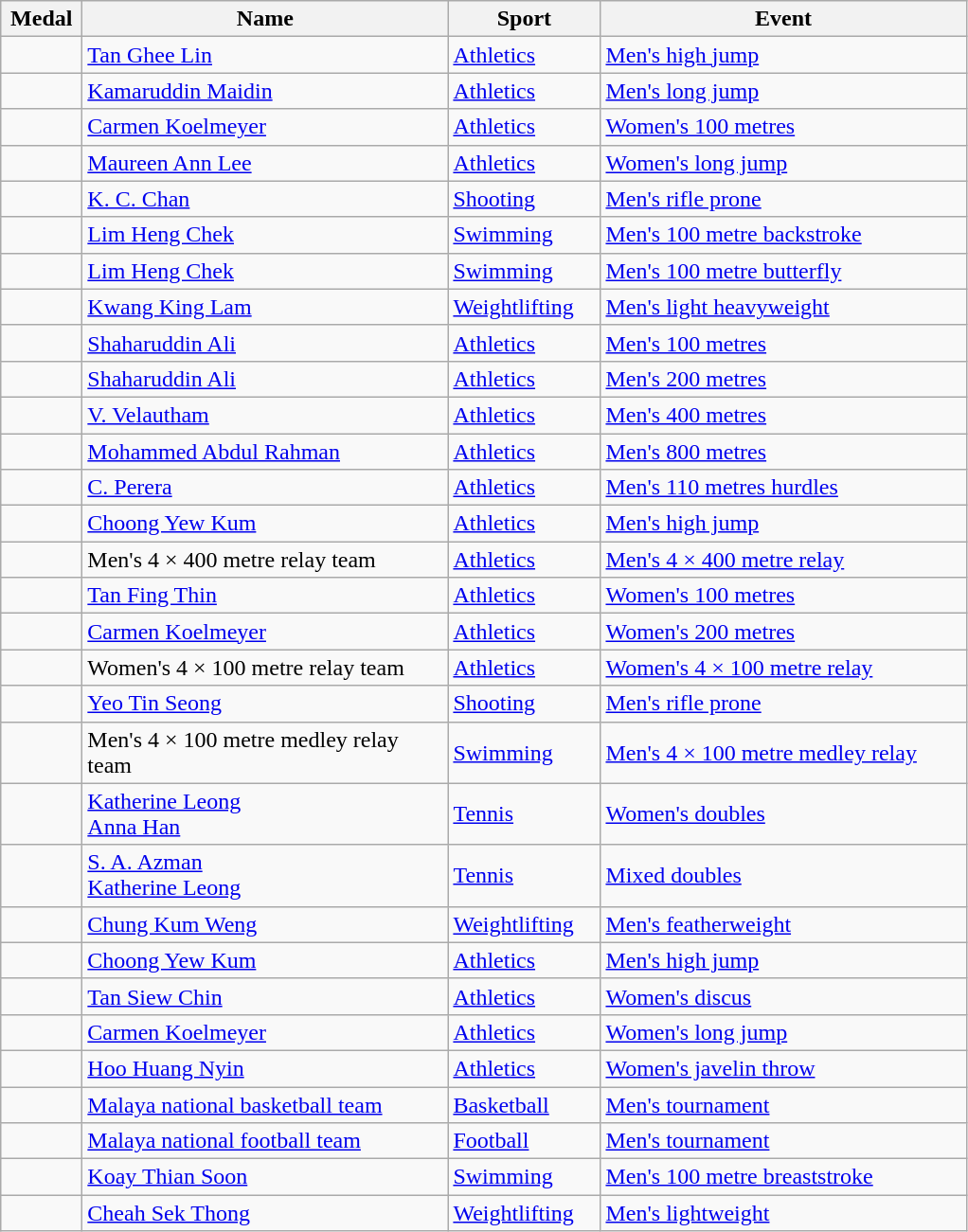<table class="wikitable sortable" style="font-size:100%">
<tr>
<th width="50">Medal</th>
<th width="250">Name</th>
<th width="100">Sport</th>
<th width="250">Event</th>
</tr>
<tr>
<td></td>
<td><a href='#'>Tan Ghee Lin</a></td>
<td><a href='#'>Athletics</a></td>
<td><a href='#'>Men's high jump</a></td>
</tr>
<tr>
<td></td>
<td><a href='#'>Kamaruddin Maidin</a></td>
<td><a href='#'>Athletics</a></td>
<td><a href='#'>Men's long jump</a></td>
</tr>
<tr>
<td></td>
<td><a href='#'>Carmen Koelmeyer</a></td>
<td><a href='#'>Athletics</a></td>
<td><a href='#'>Women's 100 metres</a></td>
</tr>
<tr>
<td></td>
<td><a href='#'>Maureen Ann Lee</a></td>
<td><a href='#'>Athletics</a></td>
<td><a href='#'>Women's long jump</a></td>
</tr>
<tr>
<td></td>
<td><a href='#'>K. C. Chan</a></td>
<td><a href='#'>Shooting</a></td>
<td><a href='#'>Men's rifle prone</a></td>
</tr>
<tr>
<td></td>
<td><a href='#'>Lim Heng Chek</a></td>
<td><a href='#'>Swimming</a></td>
<td><a href='#'>Men's 100 metre backstroke</a></td>
</tr>
<tr>
<td></td>
<td><a href='#'>Lim Heng Chek</a></td>
<td><a href='#'>Swimming</a></td>
<td><a href='#'>Men's 100 metre butterfly</a></td>
</tr>
<tr>
<td></td>
<td><a href='#'>Kwang King Lam</a></td>
<td><a href='#'>Weightlifting</a></td>
<td><a href='#'>Men's light heavyweight</a></td>
</tr>
<tr>
<td></td>
<td><a href='#'>Shaharuddin Ali</a></td>
<td><a href='#'>Athletics</a></td>
<td><a href='#'>Men's 100 metres</a></td>
</tr>
<tr>
<td></td>
<td><a href='#'>Shaharuddin Ali</a></td>
<td><a href='#'>Athletics</a></td>
<td><a href='#'>Men's 200 metres</a></td>
</tr>
<tr>
<td></td>
<td><a href='#'>V. Velautham</a></td>
<td><a href='#'>Athletics</a></td>
<td><a href='#'>Men's 400 metres</a></td>
</tr>
<tr>
<td></td>
<td><a href='#'>Mohammed Abdul Rahman</a></td>
<td><a href='#'>Athletics</a></td>
<td><a href='#'>Men's 800 metres</a></td>
</tr>
<tr>
<td></td>
<td><a href='#'>C. Perera</a></td>
<td><a href='#'>Athletics</a></td>
<td><a href='#'>Men's 110 metres hurdles</a></td>
</tr>
<tr>
<td></td>
<td><a href='#'>Choong Yew Kum</a></td>
<td><a href='#'>Athletics</a></td>
<td><a href='#'>Men's high jump</a></td>
</tr>
<tr>
<td></td>
<td>Men's 4 × 400 metre relay team</td>
<td><a href='#'>Athletics</a></td>
<td><a href='#'>Men's 4 × 400 metre relay</a></td>
</tr>
<tr>
<td></td>
<td><a href='#'>Tan Fing Thin</a></td>
<td><a href='#'>Athletics</a></td>
<td><a href='#'>Women's 100 metres</a></td>
</tr>
<tr>
<td></td>
<td><a href='#'>Carmen Koelmeyer</a></td>
<td><a href='#'>Athletics</a></td>
<td><a href='#'>Women's 200 metres</a></td>
</tr>
<tr>
<td></td>
<td>Women's 4 × 100 metre relay team</td>
<td><a href='#'>Athletics</a></td>
<td><a href='#'>Women's 4 × 100 metre relay</a></td>
</tr>
<tr>
<td></td>
<td><a href='#'>Yeo Tin Seong</a></td>
<td><a href='#'>Shooting</a></td>
<td><a href='#'>Men's rifle prone</a></td>
</tr>
<tr>
<td></td>
<td>Men's 4 × 100 metre medley relay team</td>
<td><a href='#'>Swimming</a></td>
<td><a href='#'>Men's 4 × 100 metre medley relay</a></td>
</tr>
<tr>
<td></td>
<td><a href='#'>Katherine Leong</a><br><a href='#'>Anna Han</a></td>
<td><a href='#'>Tennis</a></td>
<td><a href='#'>Women's doubles</a></td>
</tr>
<tr>
<td></td>
<td><a href='#'>S. A. Azman</a><br><a href='#'>Katherine Leong</a></td>
<td><a href='#'>Tennis</a></td>
<td><a href='#'>Mixed doubles</a></td>
</tr>
<tr>
<td></td>
<td><a href='#'>Chung Kum Weng</a></td>
<td><a href='#'>Weightlifting</a></td>
<td><a href='#'>Men's featherweight</a></td>
</tr>
<tr>
<td></td>
<td><a href='#'>Choong Yew Kum</a></td>
<td><a href='#'>Athletics</a></td>
<td><a href='#'>Men's high jump</a></td>
</tr>
<tr>
<td></td>
<td><a href='#'>Tan Siew Chin</a></td>
<td><a href='#'>Athletics</a></td>
<td><a href='#'>Women's discus</a></td>
</tr>
<tr>
<td></td>
<td><a href='#'>Carmen Koelmeyer</a></td>
<td><a href='#'>Athletics</a></td>
<td><a href='#'>Women's long jump</a></td>
</tr>
<tr>
<td></td>
<td><a href='#'>Hoo Huang Nyin</a></td>
<td><a href='#'>Athletics</a></td>
<td><a href='#'>Women's javelin throw</a></td>
</tr>
<tr>
<td></td>
<td><a href='#'>Malaya national basketball team</a></td>
<td><a href='#'>Basketball</a></td>
<td><a href='#'>Men's tournament</a></td>
</tr>
<tr>
<td></td>
<td><a href='#'>Malaya national football team</a><br></td>
<td><a href='#'>Football</a></td>
<td><a href='#'>Men's tournament</a></td>
</tr>
<tr>
<td></td>
<td><a href='#'>Koay Thian Soon</a></td>
<td><a href='#'>Swimming</a></td>
<td><a href='#'>Men's 100 metre breaststroke</a></td>
</tr>
<tr>
<td></td>
<td><a href='#'>Cheah Sek Thong</a></td>
<td><a href='#'>Weightlifting</a></td>
<td><a href='#'>Men's lightweight</a></td>
</tr>
</table>
